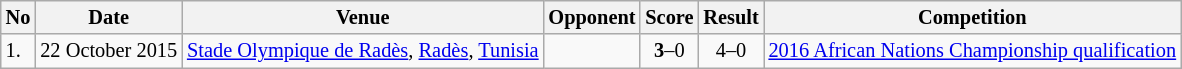<table class="wikitable" style="font-size:85%;">
<tr>
<th>No</th>
<th>Date</th>
<th>Venue</th>
<th>Opponent</th>
<th>Score</th>
<th>Result</th>
<th>Competition</th>
</tr>
<tr>
<td>1.</td>
<td>22 October 2015</td>
<td><a href='#'>Stade Olympique de Radès</a>, <a href='#'>Radès</a>, <a href='#'>Tunisia</a></td>
<td></td>
<td align=center><strong>3</strong>–0</td>
<td align=center>4–0</td>
<td><a href='#'>2016 African Nations Championship qualification</a></td>
</tr>
</table>
